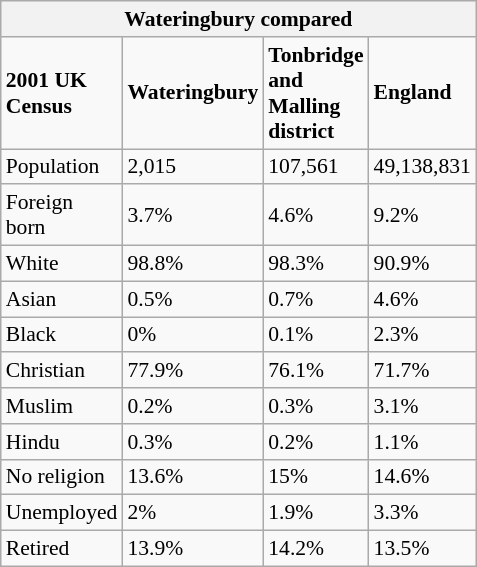<table class="wikitable" id="toc" style="float: centre; margin-left: 2en; width: 25%; font-size: 90%;" cellspacing="3">
<tr>
<th colspan="4"><strong>Wateringbury compared</strong></th>
</tr>
<tr>
<td><strong>2001 UK Census</strong></td>
<td><strong>Wateringbury</strong></td>
<td><strong>Tonbridge and Malling district</strong></td>
<td><strong>England</strong></td>
</tr>
<tr>
<td>Population</td>
<td>2,015</td>
<td>107,561</td>
<td>49,138,831</td>
</tr>
<tr>
<td>Foreign born</td>
<td>3.7%</td>
<td>4.6%</td>
<td>9.2%</td>
</tr>
<tr>
<td>White</td>
<td>98.8%</td>
<td>98.3%</td>
<td>90.9%</td>
</tr>
<tr>
<td>Asian</td>
<td>0.5%</td>
<td>0.7%</td>
<td>4.6%</td>
</tr>
<tr>
<td>Black</td>
<td>0%</td>
<td>0.1%</td>
<td>2.3%</td>
</tr>
<tr>
<td>Christian</td>
<td>77.9%</td>
<td>76.1%</td>
<td>71.7%</td>
</tr>
<tr>
<td>Muslim</td>
<td>0.2%</td>
<td>0.3%</td>
<td>3.1%</td>
</tr>
<tr>
<td>Hindu</td>
<td>0.3%</td>
<td>0.2%</td>
<td>1.1%</td>
</tr>
<tr>
<td>No religion</td>
<td>13.6%</td>
<td>15%</td>
<td>14.6%</td>
</tr>
<tr>
<td>Unemployed</td>
<td>2%</td>
<td>1.9%</td>
<td>3.3%</td>
</tr>
<tr>
<td>Retired</td>
<td>13.9%</td>
<td>14.2%</td>
<td>13.5%</td>
</tr>
</table>
